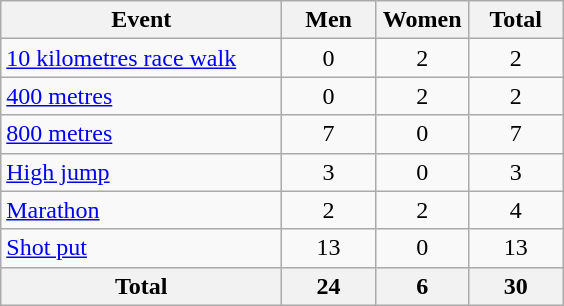<table class="wikitable sortable" style="text-align:center;">
<tr>
<th width=180>Event</th>
<th width=55>Men</th>
<th width=55>Women</th>
<th width=55>Total</th>
</tr>
<tr>
<td align=left><a href='#'>10 kilometres race walk</a></td>
<td>0</td>
<td>2</td>
<td>2</td>
</tr>
<tr>
<td align=left><a href='#'>400 metres</a></td>
<td>0</td>
<td>2</td>
<td>2</td>
</tr>
<tr>
<td align=left><a href='#'>800 metres</a></td>
<td>7</td>
<td>0</td>
<td>7</td>
</tr>
<tr>
<td align=left><a href='#'>High jump</a></td>
<td>3</td>
<td>0</td>
<td>3</td>
</tr>
<tr>
<td align=left><a href='#'>Marathon</a></td>
<td>2</td>
<td>2</td>
<td>4</td>
</tr>
<tr>
<td align=left><a href='#'>Shot put</a></td>
<td>13</td>
<td>0</td>
<td>13</td>
</tr>
<tr>
<th>Total</th>
<th>24</th>
<th>6</th>
<th>30</th>
</tr>
</table>
